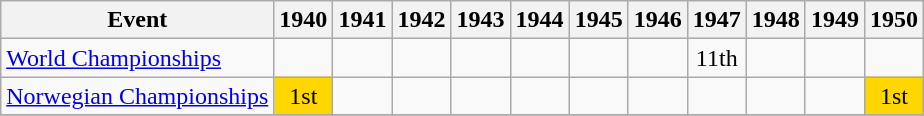<table class="wikitable">
<tr>
<th>Event</th>
<th>1940</th>
<th>1941</th>
<th>1942</th>
<th>1943</th>
<th>1944</th>
<th>1945</th>
<th>1946</th>
<th>1947</th>
<th>1948</th>
<th>1949</th>
<th>1950</th>
</tr>
<tr>
<td><a href='#'>World Championships</a></td>
<td></td>
<td></td>
<td></td>
<td></td>
<td></td>
<td></td>
<td></td>
<td align="center">11th</td>
<td></td>
<td></td>
<td></td>
</tr>
<tr>
<td><a href='#'>Norwegian Championships</a></td>
<td align="center" bgcolor="gold">1st</td>
<td></td>
<td></td>
<td></td>
<td></td>
<td></td>
<td></td>
<td></td>
<td></td>
<td></td>
<td align="center" bgcolor="gold">1st</td>
</tr>
<tr>
</tr>
</table>
